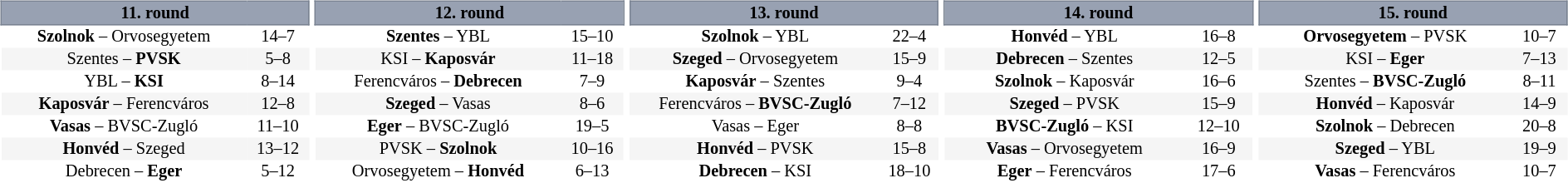<table table width=100%>
<tr>
<td width=20% valign="top"><br><table border=0 cellspacing=0 cellpadding=1em style="font-size: 85%; border-collapse: collapse;" width=100%>
<tr>
<td colspan=5 bgcolor=#98A1B2 style="text-align: center; border:1px solid #7A8392;"><span><strong>11. round</strong></span></td>
</tr>
<tr align=center bgcolor=#FFFFFF>
<td><strong>Szolnok</strong> – Orvosegyetem</td>
<td>14–7</td>
</tr>
<tr align=center bgcolor=#f5f5f5>
<td>Szentes – <strong>PVSK</strong></td>
<td>5–8</td>
</tr>
<tr align=center bgcolor=#FFFFFF>
<td>YBL – <strong>KSI</strong></td>
<td>8–14</td>
</tr>
<tr align=center bgcolor=#f5f5f5>
<td><strong>Kaposvár</strong> – Ferencváros</td>
<td>12–8</td>
</tr>
<tr align=center bgcolor=#FFFFFF>
<td><strong>Vasas</strong> – BVSC-Zugló</td>
<td>11–10</td>
</tr>
<tr align=center bgcolor=#f5f5f5>
<td><strong>Honvéd</strong> – Szeged</td>
<td>13–12</td>
</tr>
<tr align=center bgcolor=#FFFFFF>
<td>Debrecen – <strong>Eger</strong></td>
<td>5–12</td>
</tr>
</table>
</td>
<td width=20% valign="top"><br><table border=0 cellspacing=0 cellpadding=1em style="font-size: 85%; border-collapse: collapse;" width=100%>
<tr>
<td colspan=5 bgcolor=#98A1B2 style="text-align: center; border:1px solid #7A8392;"><span><strong>12. round</strong></span></td>
</tr>
<tr align=center bgcolor=#FFFFFF>
<td><strong>Szentes</strong> – YBL</td>
<td>15–10</td>
</tr>
<tr align=center bgcolor=#f5f5f5>
<td>KSI – <strong>Kaposvár</strong></td>
<td>11–18</td>
</tr>
<tr align=center bgcolor=#FFFFFF>
<td>Ferencváros – <strong>Debrecen</strong></td>
<td>7–9</td>
</tr>
<tr align=center bgcolor=#f5f5f5>
<td><strong>Szeged</strong> – Vasas</td>
<td>8–6</td>
</tr>
<tr align=center bgcolor=#FFFFFF>
<td><strong>Eger</strong> – BVSC-Zugló</td>
<td>19–5</td>
</tr>
<tr align=center bgcolor=#f5f5f5>
<td>PVSK – <strong>Szolnok</strong></td>
<td>10–16</td>
</tr>
<tr align=center bgcolor=#FFFFFF>
<td>Orvosegyetem – <strong>Honvéd</strong></td>
<td>6–13</td>
</tr>
</table>
</td>
<td width=20% valign="top"><br><table border=0 cellspacing=0 cellpadding=1em style="font-size: 85%; border-collapse: collapse;" width=100%>
<tr>
<td colspan=5 bgcolor=#98A1B2 style="text-align: center; border:1px solid #7A8392;"><span><strong>13. round</strong></span></td>
</tr>
<tr align=center bgcolor=#FFFFFF>
<td><strong>Szolnok</strong> – YBL</td>
<td>22–4</td>
</tr>
<tr align=center bgcolor=#f5f5f5>
<td><strong>Szeged</strong> – Orvosegyetem</td>
<td>15–9</td>
</tr>
<tr align=center bgcolor=#FFFFFF>
<td><strong>Kaposvár</strong> – Szentes</td>
<td>9–4</td>
</tr>
<tr align=center bgcolor=#f5f5f5>
<td>Ferencváros – <strong>BVSC-Zugló</strong></td>
<td>7–12</td>
</tr>
<tr align=center bgcolor=#FFFFFF>
<td>Vasas – Eger</td>
<td>8–8</td>
</tr>
<tr align=center bgcolor=#f5f5f5>
<td><strong>Honvéd</strong> – PVSK</td>
<td>15–8</td>
</tr>
<tr align=center bgcolor=#FFFFFF>
<td><strong>Debrecen</strong> – KSI</td>
<td>18–10</td>
</tr>
</table>
</td>
<td width=20% valign="top"><br><table border=0 cellspacing=0 cellpadding=1em style="font-size: 85%; border-collapse: collapse;" width=100%>
<tr>
<td colspan=5 bgcolor=#98A1B2 style="text-align: center; border:1px solid #7A8392;"><span><strong>14. round</strong></span></td>
</tr>
<tr align=center bgcolor=#FFFFFF>
<td><strong>Honvéd</strong> – YBL</td>
<td>16–8</td>
</tr>
<tr align=center bgcolor=#f5f5f5>
<td><strong>Debrecen</strong> – Szentes</td>
<td>12–5</td>
</tr>
<tr align=center bgcolor=#FFFFFF>
<td><strong>Szolnok</strong> – Kaposvár</td>
<td>16–6</td>
</tr>
<tr align=center bgcolor=#f5f5f5>
<td><strong>Szeged</strong> – PVSK</td>
<td>15–9</td>
</tr>
<tr align=center bgcolor=#FFFFFF>
<td><strong>BVSC-Zugló</strong> – KSI</td>
<td>12–10</td>
</tr>
<tr align=center bgcolor=#f5f5f5>
<td><strong>Vasas</strong> – Orvosegyetem</td>
<td>16–9</td>
</tr>
<tr align=center bgcolor=#FFFFFF>
<td><strong>Eger</strong> – Ferencváros</td>
<td>17–6</td>
</tr>
</table>
</td>
<td width=20% valign="top"><br><table border=0 cellspacing=0 cellpadding=1em style="font-size: 85%; border-collapse: collapse;" width=100%>
<tr>
<td colspan=5 bgcolor=#98A1B2 style="text-align: center; border:1px solid #7A8392;"><span><strong>15. round</strong></span></td>
</tr>
<tr align=center bgcolor=#FFFFFF>
<td><strong>Orvosegyetem</strong> – PVSK</td>
<td>10–7</td>
</tr>
<tr align=center bgcolor=#f5f5f5>
<td>KSI – <strong>Eger</strong></td>
<td>7–13</td>
</tr>
<tr align=center bgcolor=#FFFFFF>
<td>Szentes – <strong>BVSC-Zugló</strong></td>
<td>8–11</td>
</tr>
<tr align=center bgcolor=#f5f5f5>
<td><strong>Honvéd</strong> – Kaposvár</td>
<td>14–9</td>
</tr>
<tr align=center bgcolor=#FFFFFF>
<td><strong>Szolnok</strong> – Debrecen</td>
<td>20–8</td>
</tr>
<tr align=center bgcolor=#f5f5f5>
<td><strong>Szeged</strong> – YBL</td>
<td>19–9</td>
</tr>
<tr align=center bgcolor=#FFFFFF>
<td><strong>Vasas</strong> – Ferencváros</td>
<td>10–7</td>
</tr>
</table>
</td>
</tr>
</table>
